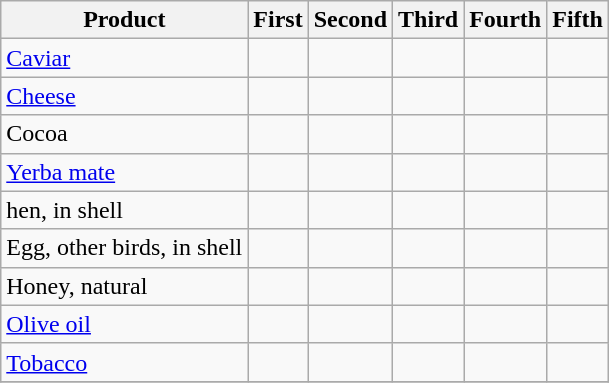<table class="wikitable" align="center">
<tr>
<th>Product</th>
<th>First</th>
<th>Second</th>
<th>Third</th>
<th>Fourth</th>
<th>Fifth</th>
</tr>
<tr>
<td><a href='#'>Caviar</a></td>
<td></td>
<td></td>
<td></td>
<td></td>
<td></td>
</tr>
<tr>
<td><a href='#'>Cheese</a></td>
<td></td>
<td></td>
<td></td>
<td></td>
<td></td>
</tr>
<tr>
<td Cocoa bean>Cocoa</td>
<td></td>
<td></td>
<td></td>
<td></td>
<td></td>
</tr>
<tr>
<td><a href='#'>Yerba mate</a></td>
<td></td>
<td></td>
<td></td>
<td></td>
<td></td>
</tr>
<tr>
<td Egg, chicken>hen, in shell</td>
<td></td>
<td></td>
<td></td>
<td></td>
<td></td>
</tr>
<tr>
<td>Egg, other birds, in shell</td>
<td></td>
<td></td>
<td></td>
<td></td>
<td></td>
</tr>
<tr>
<td>Honey, natural</td>
<td></td>
<td></td>
<td></td>
<td></td>
<td></td>
</tr>
<tr>
<td><a href='#'>Olive oil</a></td>
<td></td>
<td></td>
<td></td>
<td></td>
<td></td>
</tr>
<tr>
<td><a href='#'>Tobacco</a></td>
<td></td>
<td></td>
<td></td>
<td></td>
<td></td>
</tr>
<tr>
</tr>
</table>
